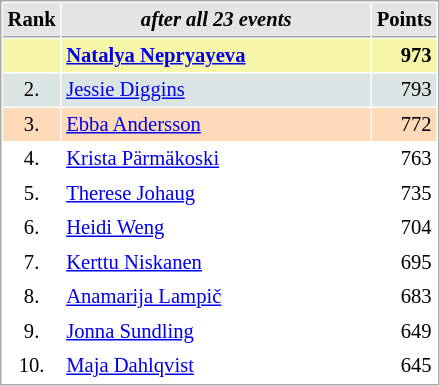<table cellspacing="1" cellpadding="3" style="border:1px solid #AAAAAA;font-size:86%">
<tr style="background-color: #E4E4E4;">
<th style="border-bottom:1px solid #AAAAAA" width=10>Rank</th>
<th style="border-bottom:1px solid #AAAAAA" width=200><em>after all 23 events</em></th>
<th style="border-bottom:1px solid #AAAAAA" width=20 align=right>Points</th>
</tr>
<tr style="background:#f7f6a8;">
<td align=center></td>
<td> <strong><a href='#'>Natalya Nepryayeva</a></strong></td>
<td align=right><strong>973</strong></td>
</tr>
<tr style="background:#dce5e5;">
<td align=center>2.</td>
<td> <a href='#'>Jessie Diggins</a></td>
<td align=right>793</td>
</tr>
<tr style="background:#ffdab9;">
<td align=center>3.</td>
<td> <a href='#'>Ebba Andersson</a></td>
<td align=right>772</td>
</tr>
<tr>
<td align=center>4.</td>
<td> <a href='#'>Krista Pärmäkoski</a></td>
<td align=right>763</td>
</tr>
<tr>
<td align=center>5.</td>
<td> <a href='#'>Therese Johaug</a></td>
<td align=right>735</td>
</tr>
<tr>
<td align=center>6.</td>
<td> <a href='#'>Heidi Weng</a></td>
<td align=right>704</td>
</tr>
<tr>
<td align=center>7.</td>
<td> <a href='#'>Kerttu Niskanen</a></td>
<td align=right>695</td>
</tr>
<tr>
<td align=center>8.</td>
<td> <a href='#'>Anamarija Lampič</a></td>
<td align=right>683</td>
</tr>
<tr>
<td align=center>9.</td>
<td> <a href='#'>Jonna Sundling</a></td>
<td align=right>649</td>
</tr>
<tr>
<td align=center>10.</td>
<td> <a href='#'>Maja Dahlqvist</a></td>
<td align=right>645</td>
</tr>
</table>
